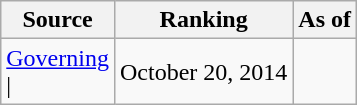<table class="wikitable" style="text-align:center">
<tr>
<th>Source</th>
<th>Ranking</th>
<th>As of</th>
</tr>
<tr>
<td align=left><a href='#'>Governing</a><br>| </td>
<td>October 20, 2014</td>
</tr>
</table>
